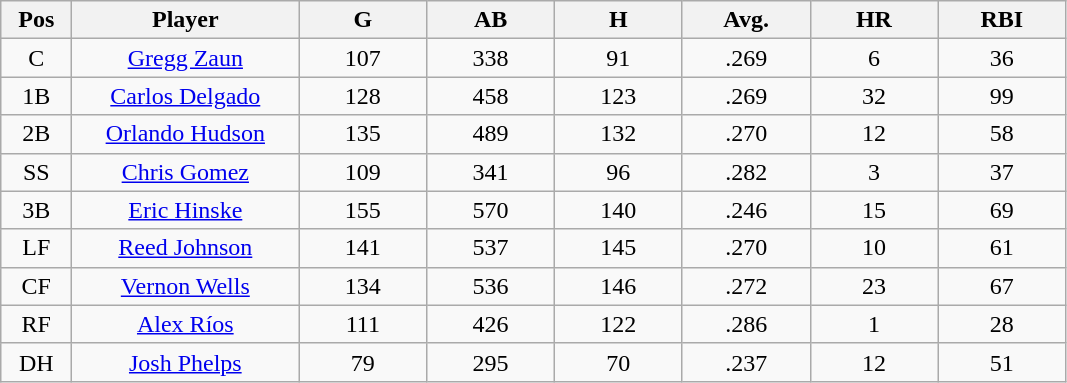<table class="wikitable sortable">
<tr>
<th bgcolor="#DDDDFF" width="5%">Pos</th>
<th bgcolor="#DDDDFF" width="16%">Player</th>
<th bgcolor="#DDDDFF" width="9%">G</th>
<th bgcolor="#DDDDFF" width="9%">AB</th>
<th bgcolor="#DDDDFF" width="9%">H</th>
<th bgcolor="#DDDDFF" width="9%">Avg.</th>
<th bgcolor="#DDDDFF" width="9%">HR</th>
<th bgcolor="#DDDDFF" width="9%">RBI</th>
</tr>
<tr align="center">
<td>C</td>
<td><a href='#'>Gregg Zaun</a></td>
<td>107</td>
<td>338</td>
<td>91</td>
<td>.269</td>
<td>6</td>
<td>36</td>
</tr>
<tr align=center>
<td>1B</td>
<td><a href='#'>Carlos Delgado</a></td>
<td>128</td>
<td>458</td>
<td>123</td>
<td>.269</td>
<td>32</td>
<td>99</td>
</tr>
<tr align=center>
<td>2B</td>
<td><a href='#'>Orlando Hudson</a></td>
<td>135</td>
<td>489</td>
<td>132</td>
<td>.270</td>
<td>12</td>
<td>58</td>
</tr>
<tr align=center>
<td>SS</td>
<td><a href='#'>Chris Gomez</a></td>
<td>109</td>
<td>341</td>
<td>96</td>
<td>.282</td>
<td>3</td>
<td>37</td>
</tr>
<tr align=center>
<td>3B</td>
<td><a href='#'>Eric Hinske</a></td>
<td>155</td>
<td>570</td>
<td>140</td>
<td>.246</td>
<td>15</td>
<td>69</td>
</tr>
<tr align=center>
<td>LF</td>
<td><a href='#'>Reed Johnson</a></td>
<td>141</td>
<td>537</td>
<td>145</td>
<td>.270</td>
<td>10</td>
<td>61</td>
</tr>
<tr align=center>
<td>CF</td>
<td><a href='#'>Vernon Wells</a></td>
<td>134</td>
<td>536</td>
<td>146</td>
<td>.272</td>
<td>23</td>
<td>67</td>
</tr>
<tr align=center>
<td>RF</td>
<td><a href='#'>Alex Ríos</a></td>
<td>111</td>
<td>426</td>
<td>122</td>
<td>.286</td>
<td>1</td>
<td>28</td>
</tr>
<tr align=center>
<td>DH</td>
<td><a href='#'>Josh Phelps</a></td>
<td>79</td>
<td>295</td>
<td>70</td>
<td>.237</td>
<td>12</td>
<td>51</td>
</tr>
</table>
